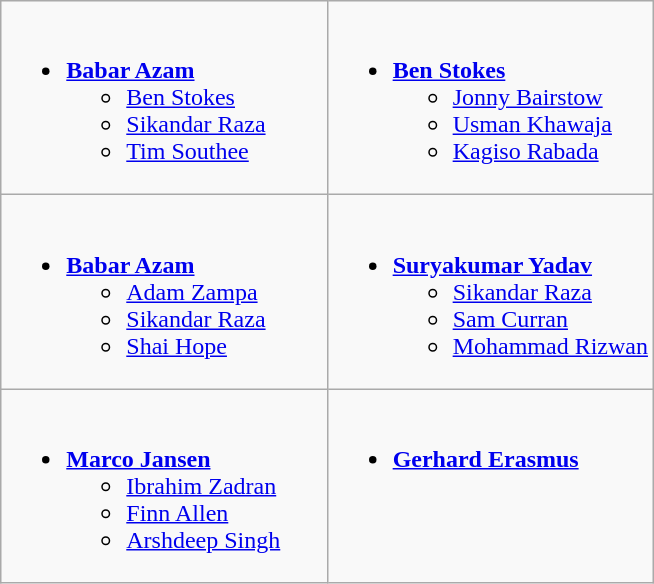<table class=wikitable>
<tr>
<td valign="top" width="50%"><br><ul><li><strong> <a href='#'>Babar Azam</a></strong><ul><li> <a href='#'>Ben Stokes</a></li><li> <a href='#'>Sikandar Raza</a></li><li> <a href='#'>Tim Southee</a></li></ul></li></ul></td>
<td valign="top" width="50%"><br><ul><li><strong> <a href='#'>Ben Stokes</a></strong><ul><li> <a href='#'>Jonny Bairstow</a></li><li> <a href='#'>Usman Khawaja</a></li><li> <a href='#'>Kagiso Rabada</a></li></ul></li></ul></td>
</tr>
<tr>
<td valign="top" width="50%"><br><ul><li><strong> <a href='#'>Babar Azam</a></strong><ul><li> <a href='#'>Adam Zampa</a></li><li> <a href='#'>Sikandar Raza</a></li><li> <a href='#'>Shai Hope</a></li></ul></li></ul></td>
<td valign="top" width="50%"><br><ul><li><strong> <a href='#'>Suryakumar Yadav</a></strong><ul><li> <a href='#'>Sikandar Raza</a></li><li> <a href='#'>Sam Curran</a></li><li> <a href='#'>Mohammad Rizwan</a></li></ul></li></ul></td>
</tr>
<tr>
<td valign="top" width="50%"><br><ul><li><strong> <a href='#'>Marco Jansen</a></strong><ul><li> <a href='#'>Ibrahim Zadran</a></li><li> <a href='#'>Finn Allen</a></li><li> <a href='#'>Arshdeep Singh</a></li></ul></li></ul></td>
<td valign="top" width="50%"><br><ul><li><strong> <a href='#'>Gerhard Erasmus</a></strong></li></ul></td>
</tr>
</table>
